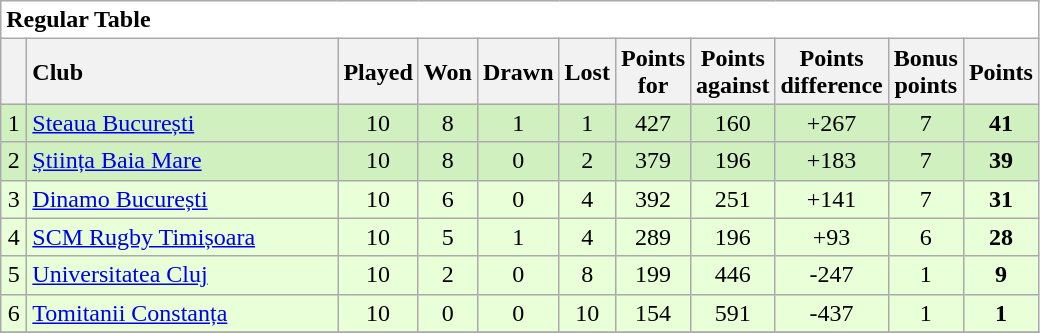<table class="wikitable" style="float:left; margin-right:15px; text-align: centre;">
<tr>
<td colspan="11" bgcolor="#ffffff" cellpadding="0" cellspacing="0"><strong>Regular Table</strong></td>
</tr>
<tr>
<th bgcolor="#efefef" width="10"></th>
<th bgcolor="#efefef" style="text-align:left" width="200">Club</th>
<th bgcolor="#efefef" width="20">Played</th>
<th bgcolor="#efefef" width="20">Won</th>
<th bgcolor="#efefef" width="20">Drawn</th>
<th bgcolor="#efefef" width="20">Lost</th>
<th bgcolor="#efefef" width="20">Points for</th>
<th bgcolor="#efefef" width="20">Points against</th>
<th bgcolor="#efefef" width="20">Points difference</th>
<th bgcolor="#efefef" width="20">Bonus points</th>
<th bgcolor="#efefef" width="20">Points</th>
</tr>
<tr bgcolor=#d0f0c0 align=center>
<td>1</td>
<td align=left><a href='#'>Steaua București</a></td>
<td>10</td>
<td>8</td>
<td>1</td>
<td>1</td>
<td>427</td>
<td>160</td>
<td>+267</td>
<td>7</td>
<td><strong>41</strong></td>
</tr>
<tr bgcolor=#d0f0c0 align=center>
<td>2</td>
<td align=left><a href='#'>Știința Baia Mare</a></td>
<td>10</td>
<td>8</td>
<td>0</td>
<td>2</td>
<td>379</td>
<td>196</td>
<td>+183</td>
<td>7</td>
<td><strong>39</strong></td>
</tr>
<tr bgcolor=#e8ffd8 align=center>
<td>3</td>
<td align=left><a href='#'>Dinamo București</a></td>
<td>10</td>
<td>6</td>
<td>0</td>
<td>4</td>
<td>392</td>
<td>251</td>
<td>+141</td>
<td>7</td>
<td><strong>31</strong></td>
</tr>
<tr bgcolor=#e8ffd8  align=center>
<td>4</td>
<td align=left><a href='#'>SCM Rugby Timișoara</a></td>
<td>10</td>
<td>5</td>
<td>1</td>
<td>4</td>
<td>289</td>
<td>196</td>
<td>+93</td>
<td>6</td>
<td><strong>28</strong></td>
</tr>
<tr bgcolor=#e8ffd8  align=center>
<td>5</td>
<td align=left><a href='#'>Universitatea Cluj</a></td>
<td>10</td>
<td>2</td>
<td>0</td>
<td>8</td>
<td>199</td>
<td>446</td>
<td>-247</td>
<td>1</td>
<td><strong>9</strong></td>
</tr>
<tr bgcolor=#e8ffd8 align=center align=center>
<td>6</td>
<td align=left><a href='#'>Tomitanii Constanța</a></td>
<td>10</td>
<td>0</td>
<td>0</td>
<td>10</td>
<td>154</td>
<td>591</td>
<td>-437</td>
<td>1</td>
<td><strong>1</strong></td>
</tr>
<tr>
</tr>
</table>
